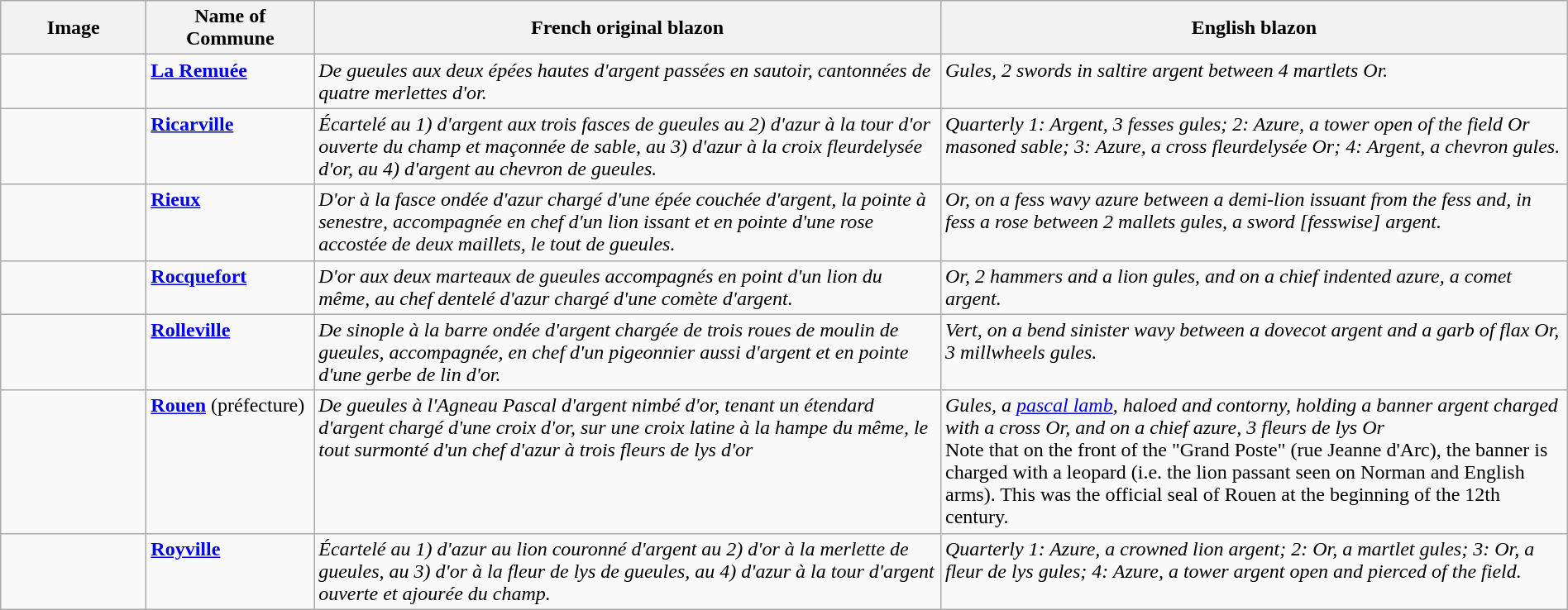<table class="wikitable" width="100%">
<tr>
<th width="110">Image</th>
<th>Name of Commune</th>
<th width="40%">French original blazon</th>
<th width="40%">English blazon</th>
</tr>
<tr valign=top>
<td align=center></td>
<td><strong><a href='#'>La Remuée</a></strong></td>
<td><em>De gueules aux deux épées hautes d'argent passées en sautoir, cantonnées de quatre merlettes d'or.</em></td>
<td><em>Gules, 2 swords in saltire argent between 4 martlets Or.</em></td>
</tr>
<tr valign=top>
<td align=center></td>
<td><strong><a href='#'>Ricarville</a></strong></td>
<td><em>Écartelé au 1) d'argent aux trois fasces de gueules au 2) d'azur à la tour d'or ouverte du champ et maçonnée de sable, au 3) d'azur à la croix fleurdelysée d'or, au 4) d'argent au chevron de gueules.</em></td>
<td><em>Quarterly 1: Argent, 3 fesses gules; 2: Azure, a tower open of the field Or masoned sable; 3: Azure, a cross fleurdelysée Or; 4: Argent, a chevron gules.</em></td>
</tr>
<tr valign=top>
<td align=center></td>
<td><strong><a href='#'>Rieux</a></strong></td>
<td><em>D'or à la fasce ondée d'azur chargé d'une épée couchée d'argent, la pointe à senestre, accompagnée en chef d'un lion issant et en pointe d'une rose accostée de deux maillets, le tout de gueules.</em></td>
<td><em>Or, on a fess wavy azure between a demi-lion issuant from the fess and, in fess a rose between 2 mallets gules, a sword [fesswise] argent.</em></td>
</tr>
<tr valign=top>
<td align=center></td>
<td><strong><a href='#'>Rocquefort</a></strong></td>
<td><em>D'or aux deux marteaux de gueules accompagnés en point d'un lion du même, au chef dentelé d'azur chargé d'une comète d'argent.</em></td>
<td><em>Or, 2 hammers and a lion gules, and on a chief indented azure, a comet argent.</em></td>
</tr>
<tr valign=top>
<td align=center></td>
<td><strong><a href='#'>Rolleville</a></strong></td>
<td><em>De sinople à la barre ondée d'argent chargée de trois roues de moulin de gueules, accompagnée, en chef d'un pigeonnier aussi d'argent et en pointe d'une gerbe de lin d'or.</em></td>
<td><em>Vert, on a bend sinister wavy between a dovecot argent and a garb of flax Or, 3 millwheels gules.</em></td>
</tr>
<tr valign=top>
<td align=center></td>
<td><strong><a href='#'>Rouen</a></strong> (préfecture)</td>
<td><em>De gueules à l'Agneau Pascal d'argent nimbé d'or, tenant un étendard d'argent chargé d'une croix d'or, sur une croix latine à la hampe du même, le tout surmonté d'un chef d'azur à trois fleurs de lys d'or</em></td>
<td><em>Gules, a <a href='#'>pascal lamb</a>, haloed and contorny, holding a banner  argent charged with a cross Or, and on a chief azure, 3 fleurs de lys Or</em><br>Note that on the front of the "Grand Poste" (rue Jeanne d'Arc), the banner is charged with a leopard (i.e. the lion passant seen on Norman and English arms). This was the official seal of Rouen at the beginning of the 12th century.</td>
</tr>
<tr valign=top>
<td align=center></td>
<td><strong><a href='#'>Royville</a></strong></td>
<td><em>Écartelé au 1) d'azur au lion couronné d'argent au 2) d'or à la merlette de gueules, au 3) d'or à la fleur de lys de gueules, au 4) d'azur à la tour d'argent ouverte et ajourée du champ.</em></td>
<td><em>Quarterly 1: Azure, a crowned lion argent; 2: Or, a martlet gules; 3: Or, a fleur de lys gules; 4: Azure, a tower argent open and pierced of the field.</em></td>
</tr>
</table>
